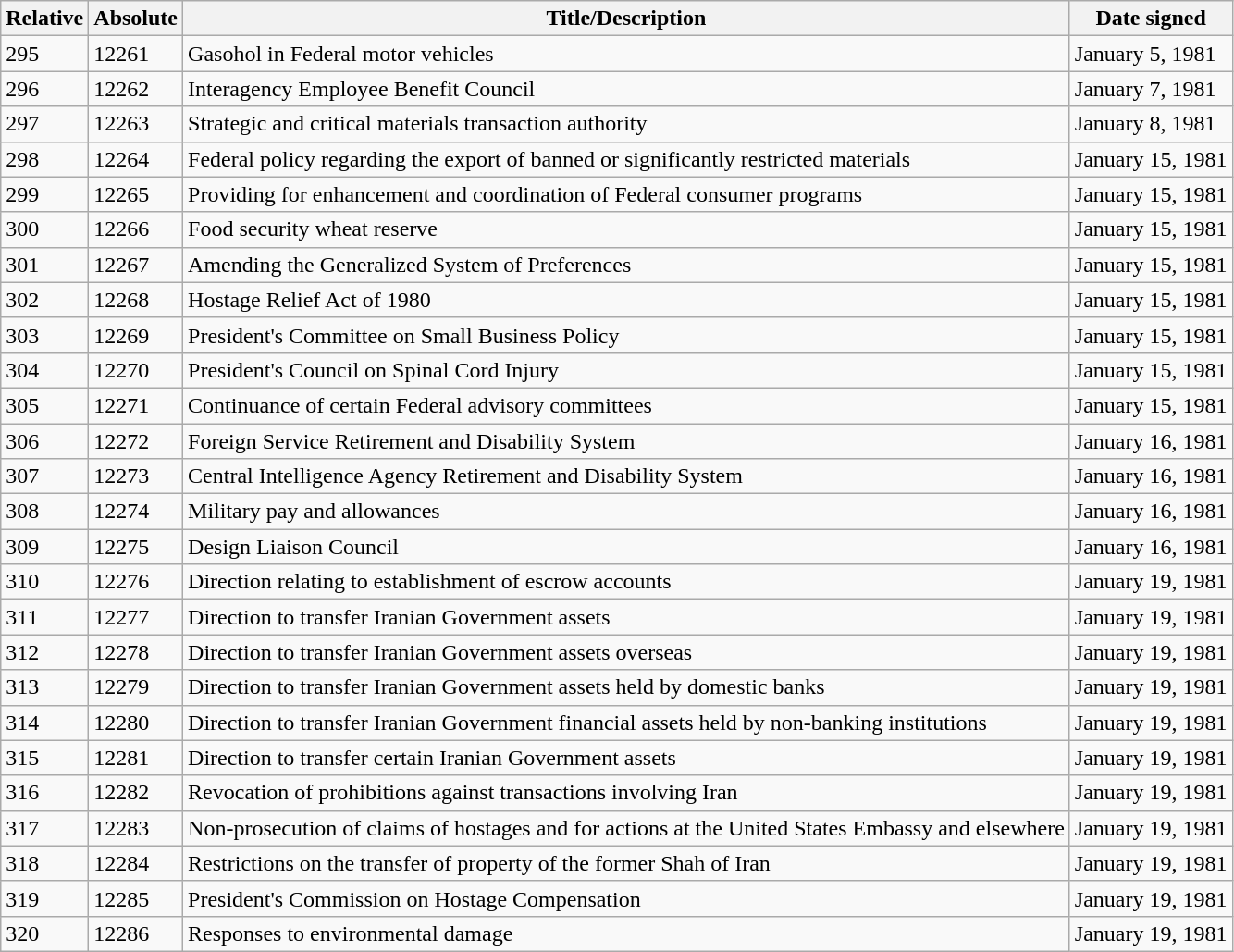<table class="wikitable">
<tr>
<th>Relative </th>
<th>Absolute </th>
<th>Title/Description</th>
<th>Date signed</th>
</tr>
<tr>
<td>295</td>
<td>12261</td>
<td>Gasohol in Federal motor vehicles</td>
<td>January 5, 1981</td>
</tr>
<tr>
<td>296</td>
<td>12262</td>
<td>Interagency Employee Benefit Council</td>
<td>January 7, 1981</td>
</tr>
<tr>
<td>297</td>
<td>12263</td>
<td>Strategic and critical materials transaction authority</td>
<td>January 8, 1981</td>
</tr>
<tr>
<td>298</td>
<td>12264</td>
<td>Federal policy regarding the export of banned or significantly restricted materials</td>
<td>January 15, 1981</td>
</tr>
<tr>
<td>299</td>
<td>12265</td>
<td>Providing for enhancement and coordination of Federal consumer programs</td>
<td>January 15, 1981</td>
</tr>
<tr>
<td>300</td>
<td>12266</td>
<td>Food security wheat reserve</td>
<td>January 15, 1981</td>
</tr>
<tr>
<td>301</td>
<td>12267</td>
<td>Amending the Generalized System of Preferences</td>
<td>January 15, 1981</td>
</tr>
<tr>
<td>302</td>
<td>12268</td>
<td>Hostage Relief Act of 1980</td>
<td>January 15, 1981</td>
</tr>
<tr>
<td>303</td>
<td>12269</td>
<td>President's Committee on Small Business Policy</td>
<td>January 15, 1981</td>
</tr>
<tr>
<td>304</td>
<td>12270</td>
<td>President's Council on Spinal Cord Injury</td>
<td>January 15, 1981</td>
</tr>
<tr>
<td>305</td>
<td>12271</td>
<td>Continuance of certain Federal advisory committees</td>
<td>January 15, 1981</td>
</tr>
<tr>
<td>306</td>
<td>12272</td>
<td>Foreign Service Retirement and Disability System</td>
<td>January 16, 1981</td>
</tr>
<tr>
<td>307</td>
<td>12273</td>
<td>Central Intelligence Agency Retirement and Disability System</td>
<td>January 16, 1981</td>
</tr>
<tr>
<td>308</td>
<td>12274</td>
<td>Military pay and allowances</td>
<td>January 16, 1981</td>
</tr>
<tr>
<td>309</td>
<td>12275</td>
<td>Design Liaison Council</td>
<td>January 16, 1981</td>
</tr>
<tr>
<td>310</td>
<td>12276</td>
<td>Direction relating to establishment of escrow accounts</td>
<td>January 19, 1981</td>
</tr>
<tr>
<td>311</td>
<td>12277</td>
<td>Direction to transfer Iranian Government assets</td>
<td>January 19, 1981</td>
</tr>
<tr>
<td>312</td>
<td>12278</td>
<td>Direction to transfer Iranian Government assets overseas</td>
<td>January 19, 1981</td>
</tr>
<tr>
<td>313</td>
<td>12279</td>
<td>Direction to transfer Iranian Government assets held by domestic banks</td>
<td>January 19, 1981</td>
</tr>
<tr>
<td>314</td>
<td>12280</td>
<td>Direction to transfer Iranian Government financial assets held by non-banking institutions</td>
<td>January 19, 1981</td>
</tr>
<tr>
<td>315</td>
<td>12281</td>
<td>Direction to transfer certain Iranian Government assets</td>
<td>January 19, 1981</td>
</tr>
<tr>
<td>316</td>
<td>12282</td>
<td>Revocation of prohibitions against transactions involving Iran</td>
<td>January 19, 1981</td>
</tr>
<tr>
<td>317</td>
<td>12283</td>
<td>Non-prosecution of claims of hostages and for actions at the United States Embassy and elsewhere</td>
<td>January 19, 1981</td>
</tr>
<tr>
<td>318</td>
<td>12284</td>
<td>Restrictions on the transfer of property of the former Shah of Iran</td>
<td>January 19, 1981</td>
</tr>
<tr>
<td>319</td>
<td>12285</td>
<td>President's Commission on Hostage Compensation</td>
<td>January 19, 1981</td>
</tr>
<tr>
<td>320</td>
<td>12286</td>
<td>Responses to environmental damage</td>
<td>January 19, 1981</td>
</tr>
</table>
